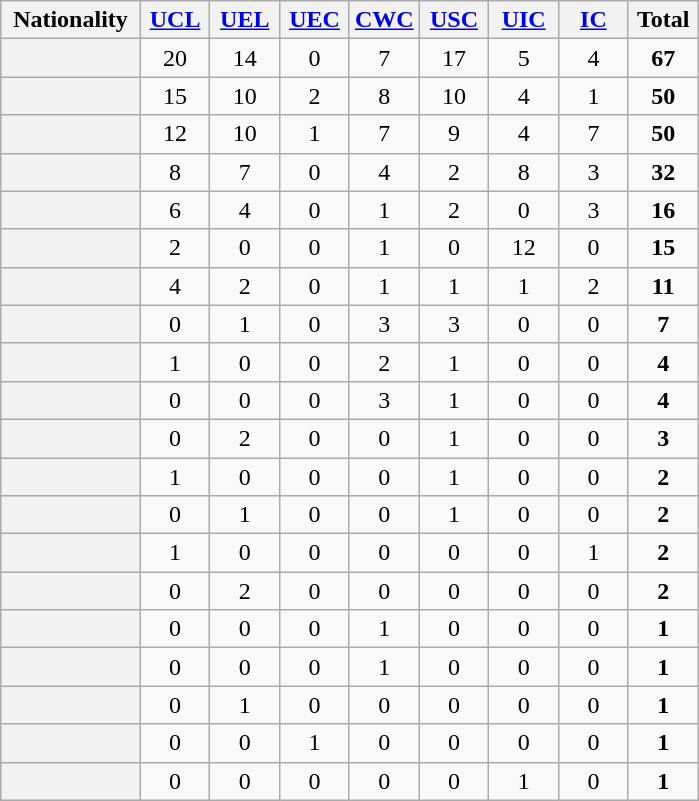<table class="sortable plainrowheaders wikitable">
<tr>
<th scope=col width=20%>Nationality</th>
<th scope=col width=10%><a href='#'>UCL</a></th>
<th scope="col" width="10%"><a href='#'>UEL</a></th>
<th scope="col" width="10%"><a href='#'>UEC</a></th>
<th scope=col width=10%><a href='#'>CWC</a></th>
<th scope="col" width="10%"><a href='#'>USC</a></th>
<th scope=col width=10%><a href='#'>UIC</a></th>
<th scope=col width=10%><a href='#'>IC</a></th>
<th scope=col width=10%>Total</th>
</tr>
<tr>
<th scope=row></th>
<td align=center>20</td>
<td align=center>14</td>
<td align=center>0</td>
<td align=center>7</td>
<td align=center>17</td>
<td align=center>5</td>
<td align=center>4</td>
<td align=center><strong>67</strong></td>
</tr>
<tr>
<th scope=row></th>
<td align=center>15</td>
<td align=center>10</td>
<td align=center>2</td>
<td align=center>8</td>
<td align=center>10</td>
<td align=center>4</td>
<td align=center>1</td>
<td align=center><strong>50</strong></td>
</tr>
<tr>
<th scope=row></th>
<td align=center>12</td>
<td align=center>10</td>
<td align=center>1</td>
<td align=center>7</td>
<td align=center>9</td>
<td align=center>4</td>
<td align=center>7</td>
<td align=center><strong>50</strong></td>
</tr>
<tr>
<th scope=row></th>
<td align=center>8</td>
<td align=center>7</td>
<td align=center>0</td>
<td align=center>4</td>
<td align=center>2</td>
<td align=center>8</td>
<td align=center>3</td>
<td align=center><strong>32</strong></td>
</tr>
<tr>
<th scope=row></th>
<td align=center>6</td>
<td align=center>4</td>
<td align=center>0</td>
<td align=center>1</td>
<td align=center>2</td>
<td align=center>0</td>
<td align=center>3</td>
<td align=center><strong>16</strong></td>
</tr>
<tr>
<th scope=row></th>
<td align=center>2</td>
<td align=center>0</td>
<td align=center>0</td>
<td align=center>1</td>
<td align=center>0</td>
<td align=center>12</td>
<td align=center>0</td>
<td align=center><strong>15</strong></td>
</tr>
<tr>
<th scope=row></th>
<td align=center>4</td>
<td align=center>2</td>
<td align=center>0</td>
<td align=center>1</td>
<td align=center>1</td>
<td align=center>1</td>
<td align=center>2</td>
<td align=center><strong>11</strong></td>
</tr>
<tr>
<th scope=row></th>
<td align=center>0</td>
<td align=center>1</td>
<td align=center>0</td>
<td align=center>3</td>
<td align=center>3</td>
<td align=center>0</td>
<td align=center>0</td>
<td align=center><strong>7</strong></td>
</tr>
<tr>
<th scope=row></th>
<td align=center>1</td>
<td align=center>0</td>
<td align=center>0</td>
<td align=center>2</td>
<td align=center>1</td>
<td align=center>0</td>
<td align=center>0</td>
<td align=center><strong>4</strong></td>
</tr>
<tr>
<th scope=row><em></em></th>
<td align=center>0</td>
<td align=center>0</td>
<td align=center>0</td>
<td align=center>3</td>
<td align=center>1</td>
<td align=center>0</td>
<td align=center>0</td>
<td align=center><strong>4</strong></td>
</tr>
<tr>
<th scope=row></th>
<td align=center>0</td>
<td align=center>2</td>
<td align=center>0</td>
<td align=center>0</td>
<td align=center>1</td>
<td align=center>0</td>
<td align=center>0</td>
<td align=center><strong>3</strong></td>
</tr>
<tr>
<th scope=row></th>
<td align=center>1</td>
<td align=center>0</td>
<td align=center>0</td>
<td align=center>0</td>
<td align=center>1</td>
<td align=center>0</td>
<td align=center>0</td>
<td align=center><strong>2</strong></td>
</tr>
<tr>
<th scope=row></th>
<td align=center>0</td>
<td align=center>1</td>
<td align=center>0</td>
<td align=center>0</td>
<td align=center>1</td>
<td align=center>0</td>
<td align=center>0</td>
<td align=center><strong>2</strong></td>
</tr>
<tr>
<th scope=row><em></em></th>
<td align=center>1</td>
<td align=center>0</td>
<td align=center>0</td>
<td align=center>0</td>
<td align=center>0</td>
<td align=center>0</td>
<td align=center>1</td>
<td align=center><strong>2</strong></td>
</tr>
<tr>
<th scope=row></th>
<td align=center>0</td>
<td align=center>2</td>
<td align=center>0</td>
<td align=center>0</td>
<td align=center>0</td>
<td align=center>0</td>
<td align=center>0</td>
<td align=center><strong>2</strong></td>
</tr>
<tr>
<th scope=row><em></em></th>
<td align=center>0</td>
<td align=center>0</td>
<td align=center>0</td>
<td align=center>1</td>
<td align=center>0</td>
<td align=center>0</td>
<td align=center>0</td>
<td align=center><strong>1</strong></td>
</tr>
<tr>
<th scope=row><em></em></th>
<td align=center>0</td>
<td align=center>0</td>
<td align=center>0</td>
<td align=center>1</td>
<td align=center>0</td>
<td align=center>0</td>
<td align=center>0</td>
<td align=center><strong>1</strong></td>
</tr>
<tr>
<th scope=row></th>
<td align=center>0</td>
<td align=center>1</td>
<td align=center>0</td>
<td align=center>0</td>
<td align=center>0</td>
<td align=center>0</td>
<td align=center>0</td>
<td align=center><strong>1</strong></td>
</tr>
<tr>
<th scope=row></th>
<td align=center>0</td>
<td align=center>0</td>
<td align=center>1</td>
<td align=center>0</td>
<td align=center>0</td>
<td align=center>0</td>
<td align=center>0</td>
<td align=center><strong>1</strong></td>
</tr>
<tr>
<th scope=row></th>
<td align=center>0</td>
<td align=center>0</td>
<td align=center>0</td>
<td align=center>0</td>
<td align=center>0</td>
<td align=center>1</td>
<td align=center>0</td>
<td align=center><strong>1</strong></td>
</tr>
</table>
